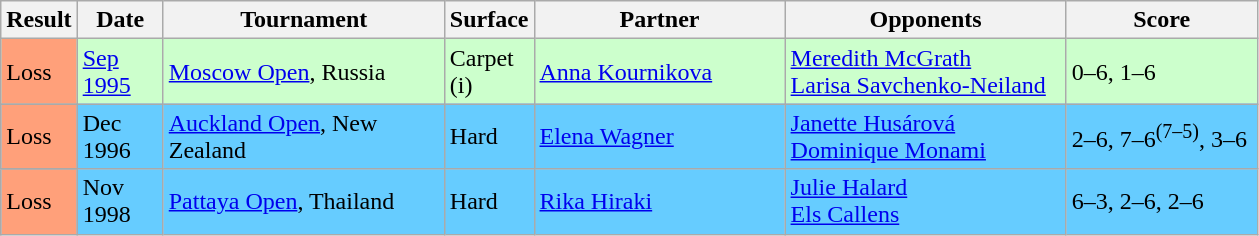<table class="sortable wikitable">
<tr>
<th>Result</th>
<th style="width:50px">Date</th>
<th style="width:180px">Tournament</th>
<th style="width:50px">Surface</th>
<th style="width:160px">Partner</th>
<th style="width:180px">Opponents</th>
<th style="width:120px" class="unsortable">Score</th>
</tr>
<tr bgcolor="#CCFFCC">
<td style="background:#ffa07a;">Loss</td>
<td><a href='#'>Sep 1995</a></td>
<td><a href='#'>Moscow Open</a>, Russia</td>
<td>Carpet (i)</td>
<td> <a href='#'>Anna Kournikova</a></td>
<td> <a href='#'>Meredith McGrath</a><br> <a href='#'>Larisa Savchenko-Neiland</a></td>
<td>0–6, 1–6</td>
</tr>
<tr bgcolor="#66CCFF">
<td style="background:#ffa07a;">Loss</td>
<td>Dec 1996</td>
<td><a href='#'>Auckland Open</a>, New Zealand</td>
<td>Hard</td>
<td> <a href='#'>Elena Wagner</a></td>
<td> <a href='#'>Janette Husárová</a><br> <a href='#'>Dominique Monami</a></td>
<td>2–6, 7–6<sup>(7–5)</sup>, 3–6</td>
</tr>
<tr bgcolor="#66CCFF">
<td style="background:#ffa07a;">Loss</td>
<td>Nov 1998</td>
<td><a href='#'>Pattaya Open</a>, Thailand</td>
<td>Hard</td>
<td> <a href='#'>Rika Hiraki</a></td>
<td> <a href='#'>Julie Halard</a><br> <a href='#'>Els Callens</a></td>
<td>6–3, 2–6, 2–6</td>
</tr>
</table>
